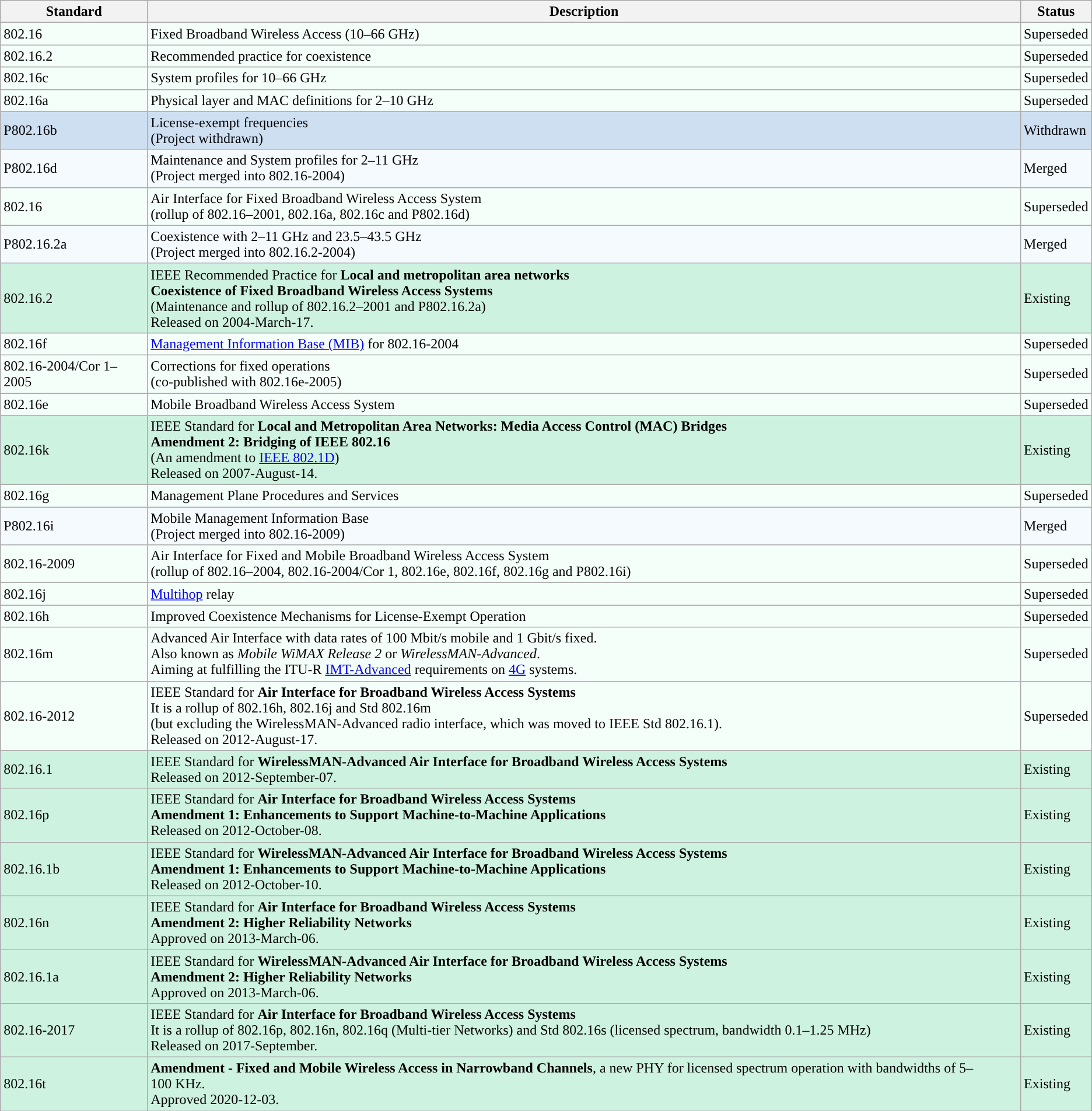<table class="wikitable" style="background:#faf5ff">
<tr>
<th>Standard</th>
<th>Description</th>
<th>Status</th>
</tr>
<tr style="background:#f5fffa">
<td>802.16</td>
<td>Fixed Broadband Wireless Access (10–66 GHz)</td>
<td>Superseded</td>
</tr>
<tr style="background:#f5fffa">
<td>802.16.2</td>
<td>Recommended practice for coexistence</td>
<td>Superseded</td>
</tr>
<tr style="background:#f5fffa">
<td>802.16c</td>
<td>System profiles for 10–66 GHz</td>
<td>Superseded</td>
</tr>
<tr style="background:#f5fffa">
<td>802.16a</td>
<td>Physical layer and MAC definitions for 2–10 GHz</td>
<td>Superseded</td>
</tr>
<tr style="background:#cedff2">
<td>P802.16b</td>
<td>License-exempt frequencies<br>(Project withdrawn)</td>
<td>Withdrawn</td>
</tr>
<tr style="background:#f5faff">
<td>P802.16d</td>
<td>Maintenance and System profiles for 2–11 GHz<br>(Project merged into 802.16-2004)</td>
<td>Merged</td>
</tr>
<tr style="background:#f5fffa">
<td>802.16</td>
<td>Air Interface for Fixed Broadband Wireless Access System<br>(rollup of 802.16–2001, 802.16a, 802.16c and P802.16d)</td>
<td>Superseded</td>
</tr>
<tr style="background:#f5faff">
<td>P802.16.2a</td>
<td>Coexistence with 2–11 GHz and 23.5–43.5 GHz<br>(Project merged into 802.16.2-2004)</td>
<td>Merged</td>
</tr>
<tr style="background:#cef2e0">
<td>802.16.2</td>
<td>IEEE Recommended Practice for <strong>Local and metropolitan area networks</strong><br><strong>Coexistence of Fixed Broadband Wireless Access Systems</strong><br>(Maintenance and rollup of 802.16.2–2001 and P802.16.2a)<br>Released on 2004-March-17.</td>
<td>Existing</td>
</tr>
<tr style="background:#f5fffa">
<td>802.16f</td>
<td><a href='#'>Management Information Base (MIB)</a> for 802.16-2004</td>
<td>Superseded</td>
</tr>
<tr style="background:#f5fffa">
<td>802.16-2004/Cor 1–2005</td>
<td>Corrections for fixed operations<br>(co-published with 802.16e-2005)</td>
<td>Superseded</td>
</tr>
<tr style="background:#f5fffa">
<td>802.16e</td>
<td>Mobile Broadband Wireless Access System</td>
<td>Superseded</td>
</tr>
<tr style="background:#cef2e0">
<td>802.16k</td>
<td>IEEE Standard for <strong>Local and Metropolitan Area Networks: Media Access Control (MAC) Bridges</strong><br><strong>Amendment 2: Bridging of IEEE 802.16</strong><br>(An amendment to <a href='#'>IEEE 802.1D</a>)<br>Released on 2007-August-14.</td>
<td>Existing</td>
</tr>
<tr style="background:#f5fffa">
<td>802.16g</td>
<td>Management Plane Procedures and Services</td>
<td>Superseded</td>
</tr>
<tr style="background:#f5faff">
<td>P802.16i</td>
<td>Mobile Management Information Base<br>(Project merged into 802.16-2009)</td>
<td>Merged</td>
</tr>
<tr style="background:#f5fffa">
<td>802.16-2009</td>
<td>Air Interface for Fixed and Mobile Broadband Wireless Access System<br>(rollup of 802.16–2004, 802.16-2004/Cor 1, 802.16e, 802.16f, 802.16g and P802.16i)</td>
<td>Superseded</td>
</tr>
<tr style="background:#f5fffa">
<td>802.16j</td>
<td><a href='#'>Multihop</a> relay</td>
<td>Superseded</td>
</tr>
<tr style="background:#f5fffa">
<td>802.16h</td>
<td>Improved Coexistence Mechanisms for License-Exempt Operation</td>
<td>Superseded</td>
</tr>
<tr style="background:#f5fffa">
<td>802.16m</td>
<td>Advanced Air Interface with data rates of 100 Mbit/s mobile and 1 Gbit/s fixed. <br> Also known as <em>Mobile WiMAX Release 2</em> or <em>WirelessMAN-Advanced</em>. <br> Aiming at fulfilling the ITU-R <a href='#'>IMT-Advanced</a> requirements on <a href='#'>4G</a> systems.</td>
<td>Superseded</td>
</tr>
<tr style="background:#f5fffa">
<td>802.16-2012</td>
<td>IEEE Standard for <strong>Air Interface for Broadband Wireless Access Systems</strong><br>It is a rollup of 802.16h, 802.16j and Std 802.16m<br>(but excluding the WirelessMAN-Advanced radio interface, which was moved to IEEE Std 802.16.1).<br>Released on 2012-August-17.</td>
<td>Superseded</td>
</tr>
<tr style="background:#cef2e0">
<td>802.16.1</td>
<td>IEEE Standard for <strong>WirelessMAN-Advanced Air Interface for Broadband Wireless Access Systems</strong><br>Released on 2012-September-07.</td>
<td>Existing</td>
</tr>
<tr style="background:#cef2e0">
<td>802.16p</td>
<td>IEEE Standard for <strong>Air Interface for Broadband Wireless Access Systems</strong><br><strong>Amendment 1: Enhancements to Support Machine-to-Machine Applications</strong><br>Released on 2012-October-08.</td>
<td>Existing</td>
</tr>
<tr style="background:#cef2e0">
<td>802.16.1b</td>
<td>IEEE Standard for <strong>WirelessMAN-Advanced Air Interface for Broadband Wireless Access Systems</strong><br><strong>Amendment 1: Enhancements to Support Machine-to-Machine Applications</strong><br>Released on 2012-October-10.</td>
<td>Existing</td>
</tr>
<tr style="background:#cef2e0">
<td>802.16n</td>
<td>IEEE Standard for <strong>Air Interface for Broadband Wireless Access Systems</strong><br><strong>Amendment 2: Higher Reliability Networks</strong><br>Approved on 2013-March-06.</td>
<td>Existing</td>
</tr>
<tr style="background:#cef2e0">
<td>802.16.1a</td>
<td>IEEE Standard for <strong>WirelessMAN-Advanced Air Interface for Broadband Wireless Access Systems</strong><br><strong>Amendment 2: Higher Reliability Networks</strong><br>Approved on 2013-March-06.</td>
<td>Existing</td>
</tr>
<tr style="background:#cef2e0">
<td>802.16-2017</td>
<td>IEEE Standard for <strong>Air Interface for Broadband Wireless Access Systems</strong><br>It is a rollup of 802.16p, 802.16n, 802.16q (Multi-tier Networks) and Std 802.16s (licensed spectrum, bandwidth 0.1–1.25 MHz)<br>Released on 2017-September.</td>
<td>Existing</td>
</tr>
<tr style="background:#cef2e0">
<td>802.16t</td>
<td><strong>Amendment - Fixed and Mobile Wireless Access in Narrowband Channels</strong>, a new PHY for licensed spectrum operation with bandwidths of 5–100 KHz.<br>Approved 2020-12-03.</td>
<td>Existing</td>
</tr>
</table>
